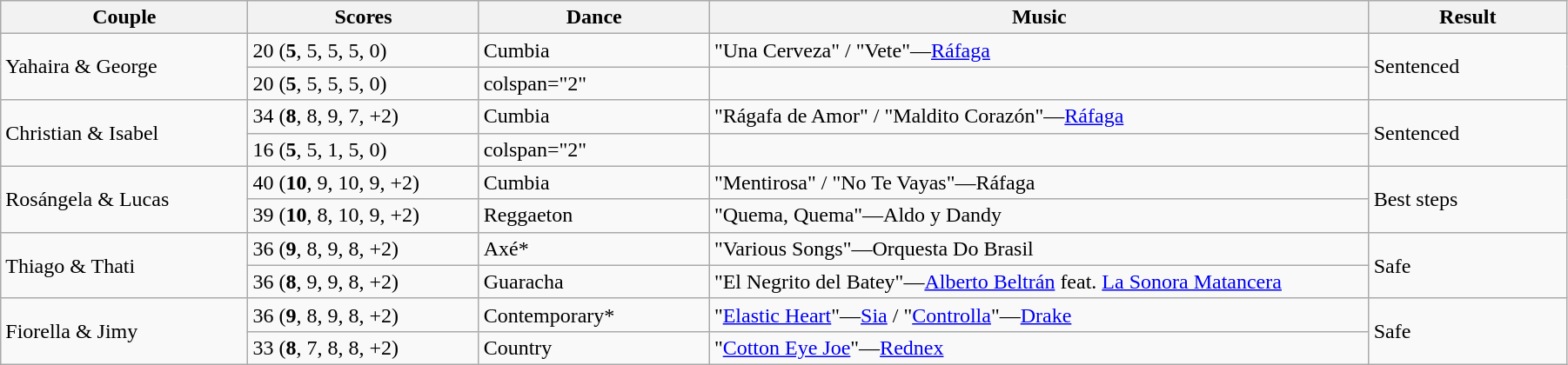<table class="wikitable sortable" style="width:95%; white-space:nowrap">
<tr>
<th style="width:15%;">Couple</th>
<th style="width:14%;">Scores</th>
<th style="width:14%;">Dance</th>
<th style="width:40%;">Music</th>
<th style="width:12%;">Result</th>
</tr>
<tr>
<td rowspan="2">Yahaira & George</td>
<td>20 (<strong>5</strong>, 5, 5, 5, 0)</td>
<td>Cumbia</td>
<td>"Una Cerveza" / "Vete"—<a href='#'>Ráfaga</a></td>
<td rowspan="2">Sentenced</td>
</tr>
<tr>
<td>20 (<strong>5</strong>, 5, 5, 5, 0)</td>
<td>colspan="2" </td>
</tr>
<tr>
<td rowspan="2">Christian & Isabel</td>
<td>34 (<strong>8</strong>, 8, 9, 7, +2)</td>
<td>Cumbia</td>
<td>"Rágafa de Amor" / "Maldito Corazón"—<a href='#'>Ráfaga</a></td>
<td rowspan="2">Sentenced</td>
</tr>
<tr>
<td>16 (<strong>5</strong>, 5, 1, 5, 0)</td>
<td>colspan="2" </td>
</tr>
<tr>
<td rowspan="2">Rosángela & Lucas</td>
<td>40 (<strong>10</strong>, 9, 10, 9, +2)</td>
<td>Cumbia</td>
<td>"Mentirosa" / "No Te Vayas"—Ráfaga</td>
<td rowspan="2">Best steps</td>
</tr>
<tr>
<td>39 (<strong>10</strong>, 8, 10, 9, +2)</td>
<td>Reggaeton</td>
<td>"Quema, Quema"—Aldo y Dandy</td>
</tr>
<tr>
<td rowspan="2">Thiago & Thati</td>
<td>36 (<strong>9</strong>, 8, 9, 8, +2)</td>
<td>Axé*</td>
<td>"Various Songs"—Orquesta Do Brasil</td>
<td rowspan="2">Safe</td>
</tr>
<tr>
<td>36 (<strong>8</strong>, 9, 9, 8, +2)</td>
<td>Guaracha</td>
<td>"El Negrito del Batey"—<a href='#'>Alberto Beltrán</a> feat. <a href='#'>La Sonora Matancera</a></td>
</tr>
<tr>
<td rowspan="2">Fiorella & Jimy</td>
<td>36 (<strong>9</strong>, 8, 9, 8, +2)</td>
<td>Contemporary*</td>
<td>"<a href='#'>Elastic Heart</a>"—<a href='#'>Sia</a> / "<a href='#'>Controlla</a>"—<a href='#'>Drake</a></td>
<td rowspan="2">Safe</td>
</tr>
<tr>
<td>33 (<strong>8</strong>, 7, 8, 8, +2)</td>
<td>Country</td>
<td>"<a href='#'>Cotton Eye Joe</a>"—<a href='#'>Rednex</a></td>
</tr>
</table>
